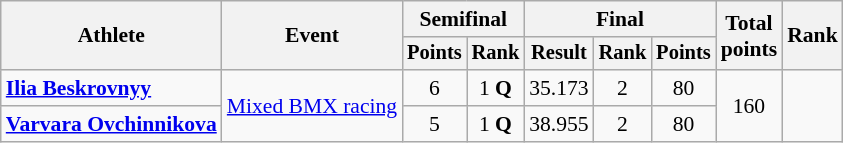<table class="wikitable" style="text-align:center;font-size:90%">
<tr>
<th rowspan=2>Athlete</th>
<th rowspan=2>Event</th>
<th colspan=2>Semifinal</th>
<th colspan=3>Final</th>
<th rowspan=2>Total<br>points</th>
<th rowspan=2>Rank</th>
</tr>
<tr style="font-size:95%">
<th>Points</th>
<th>Rank</th>
<th>Result</th>
<th>Rank</th>
<th>Points</th>
</tr>
<tr>
<td align=left><strong><a href='#'>Ilia Beskrovnyy</a></strong></td>
<td rowspan=2><a href='#'>Mixed BMX racing</a></td>
<td>6</td>
<td>1 <strong>Q</strong></td>
<td>35.173</td>
<td>2</td>
<td>80</td>
<td rowspan=2>160</td>
<td rowspan=2></td>
</tr>
<tr>
<td align=left><strong><a href='#'>Varvara Ovchinnikova</a></strong></td>
<td>5</td>
<td>1 <strong>Q</strong></td>
<td>38.955</td>
<td>2</td>
<td>80</td>
</tr>
</table>
